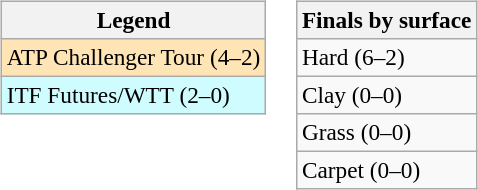<table>
<tr valign=top>
<td><br><table class=wikitable style=font-size:97%>
<tr>
<th>Legend</th>
</tr>
<tr bgcolor=moccasin>
<td>ATP Challenger Tour (4–2)</td>
</tr>
<tr bgcolor=cffcff>
<td>ITF Futures/WTT (2–0)</td>
</tr>
</table>
</td>
<td><br><table class=wikitable style=font-size:97%>
<tr>
<th>Finals by surface</th>
</tr>
<tr>
<td>Hard (6–2)</td>
</tr>
<tr>
<td>Clay (0–0)</td>
</tr>
<tr>
<td>Grass (0–0)</td>
</tr>
<tr>
<td>Carpet (0–0)</td>
</tr>
</table>
</td>
</tr>
</table>
